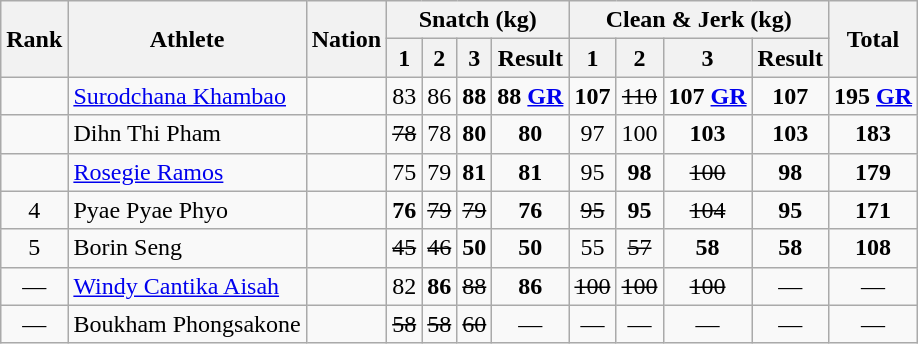<table class="wikitable sortable" style="text-align:center;">
<tr>
<th rowspan=2>Rank</th>
<th rowspan=2>Athlete</th>
<th rowspan=2>Nation</th>
<th colspan=4>Snatch (kg)</th>
<th colspan=4>Clean & Jerk (kg)</th>
<th rowspan=2>Total</th>
</tr>
<tr>
<th>1</th>
<th>2</th>
<th>3</th>
<th>Result</th>
<th>1</th>
<th>2</th>
<th>3</th>
<th>Result</th>
</tr>
<tr>
<td></td>
<td align=left><a href='#'>Surodchana Khambao</a></td>
<td align=left></td>
<td>83</td>
<td>86</td>
<td><strong>88</strong></td>
<td><strong>88</strong> <strong><a href='#'>GR</a></strong></td>
<td><strong>107</strong></td>
<td><s>110</s></td>
<td><strong>107</strong> <strong><a href='#'>GR</a></strong></td>
<td><strong>107</strong></td>
<td><strong>195</strong> <strong><a href='#'>GR</a></strong></td>
</tr>
<tr>
<td></td>
<td align=left>Dihn Thi Pham</td>
<td align=left></td>
<td><s>78</s></td>
<td>78</td>
<td><strong>80</strong></td>
<td><strong>80</strong></td>
<td>97</td>
<td>100</td>
<td><strong>103</strong></td>
<td><strong>103</strong></td>
<td><strong>183</strong></td>
</tr>
<tr>
<td></td>
<td align=left><a href='#'>Rosegie Ramos</a></td>
<td align=left></td>
<td>75</td>
<td>79</td>
<td><strong>81</strong></td>
<td><strong>81</strong></td>
<td>95</td>
<td><strong>98</strong></td>
<td><s>100</s></td>
<td><strong>98</strong></td>
<td><strong>179</strong></td>
</tr>
<tr>
<td>4</td>
<td align=left>Pyae Pyae Phyo</td>
<td align=left></td>
<td><strong>76</strong></td>
<td><s>79</s></td>
<td><s>79</s></td>
<td><strong>76</strong></td>
<td><s>95</s></td>
<td><strong>95</strong></td>
<td><s>104</s></td>
<td><strong>95</strong></td>
<td><strong>171</strong></td>
</tr>
<tr>
<td>5</td>
<td align=left>Borin Seng</td>
<td align=left></td>
<td><s>45</s></td>
<td><s>46</s></td>
<td><strong>50</strong></td>
<td><strong>50</strong></td>
<td>55</td>
<td><s>57</s></td>
<td><strong>58</strong></td>
<td><strong>58</strong></td>
<td><strong>108</strong></td>
</tr>
<tr>
<td>—</td>
<td align=left><a href='#'>Windy Cantika Aisah</a></td>
<td align=left></td>
<td>82</td>
<td><strong>86</strong></td>
<td><s>88</s></td>
<td><strong>86</strong></td>
<td><s>100</s></td>
<td><s>100</s></td>
<td><s>100</s></td>
<td>—</td>
<td>—</td>
</tr>
<tr>
<td>—</td>
<td align=left>Boukham Phongsakone</td>
<td align=left></td>
<td><s>58</s></td>
<td><s>58</s></td>
<td><s>60</s></td>
<td>—</td>
<td>—</td>
<td>—</td>
<td>—</td>
<td>—</td>
<td>—</td>
</tr>
</table>
